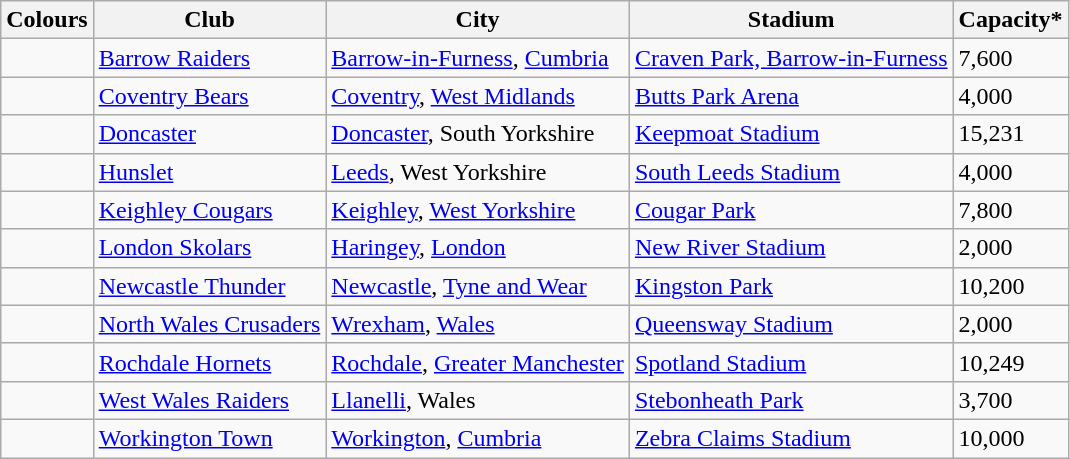<table class="wikitable">
<tr>
<th>Colours</th>
<th>Club</th>
<th>City</th>
<th>Stadium</th>
<th>Capacity*</th>
</tr>
<tr>
<td style="text-align: center;"></td>
<td><a href='#'>Barrow Raiders</a></td>
<td><a href='#'>Barrow-in-Furness</a>, <a href='#'>Cumbria</a></td>
<td><a href='#'>Craven Park, Barrow-in-Furness</a></td>
<td>7,600</td>
</tr>
<tr>
<td style="text-align: center;"></td>
<td><a href='#'>Coventry Bears</a></td>
<td><a href='#'>Coventry</a>, <a href='#'>West Midlands</a></td>
<td><a href='#'>Butts Park Arena</a></td>
<td>4,000</td>
</tr>
<tr>
<td style="text-align: center;"></td>
<td><a href='#'>Doncaster</a></td>
<td><a href='#'>Doncaster</a>, South Yorkshire</td>
<td><a href='#'>Keepmoat Stadium</a></td>
<td>15,231</td>
</tr>
<tr>
<td style="text-align: center;"></td>
<td><a href='#'>Hunslet</a></td>
<td><a href='#'>Leeds</a>, West Yorkshire</td>
<td><a href='#'>South Leeds Stadium</a></td>
<td>4,000</td>
</tr>
<tr>
<td style="text-align: center;"></td>
<td><a href='#'>Keighley Cougars</a></td>
<td><a href='#'>Keighley</a>, <a href='#'>West Yorkshire</a></td>
<td><a href='#'>Cougar Park</a></td>
<td>7,800</td>
</tr>
<tr>
<td style="text-align: center;"></td>
<td><a href='#'>London Skolars</a></td>
<td><a href='#'>Haringey</a>, <a href='#'>London</a></td>
<td><a href='#'>New River Stadium</a></td>
<td>2,000</td>
</tr>
<tr>
<td style="text-align: center;"></td>
<td><a href='#'>Newcastle Thunder</a></td>
<td><a href='#'>Newcastle</a>, <a href='#'>Tyne and Wear</a></td>
<td><a href='#'>Kingston Park</a></td>
<td>10,200</td>
</tr>
<tr>
<td style="text-align: center;"></td>
<td><a href='#'>North Wales Crusaders</a></td>
<td><a href='#'>Wrexham</a>, <a href='#'>Wales</a></td>
<td><a href='#'>Queensway Stadium</a></td>
<td>2,000</td>
</tr>
<tr>
<td style="text-align: center;"></td>
<td><a href='#'>Rochdale Hornets</a></td>
<td><a href='#'>Rochdale</a>, <a href='#'>Greater Manchester</a></td>
<td><a href='#'>Spotland Stadium</a></td>
<td>10,249</td>
</tr>
<tr>
<td style="text-align: center;"></td>
<td><a href='#'>West Wales Raiders</a></td>
<td><a href='#'>Llanelli</a>, Wales</td>
<td><a href='#'>Stebonheath Park</a></td>
<td>3,700</td>
</tr>
<tr>
<td style="text-align: center;"></td>
<td><a href='#'>Workington Town</a></td>
<td><a href='#'>Workington</a>, <a href='#'>Cumbria</a></td>
<td><a href='#'>Zebra Claims Stadium</a></td>
<td>10,000</td>
</tr>
</table>
